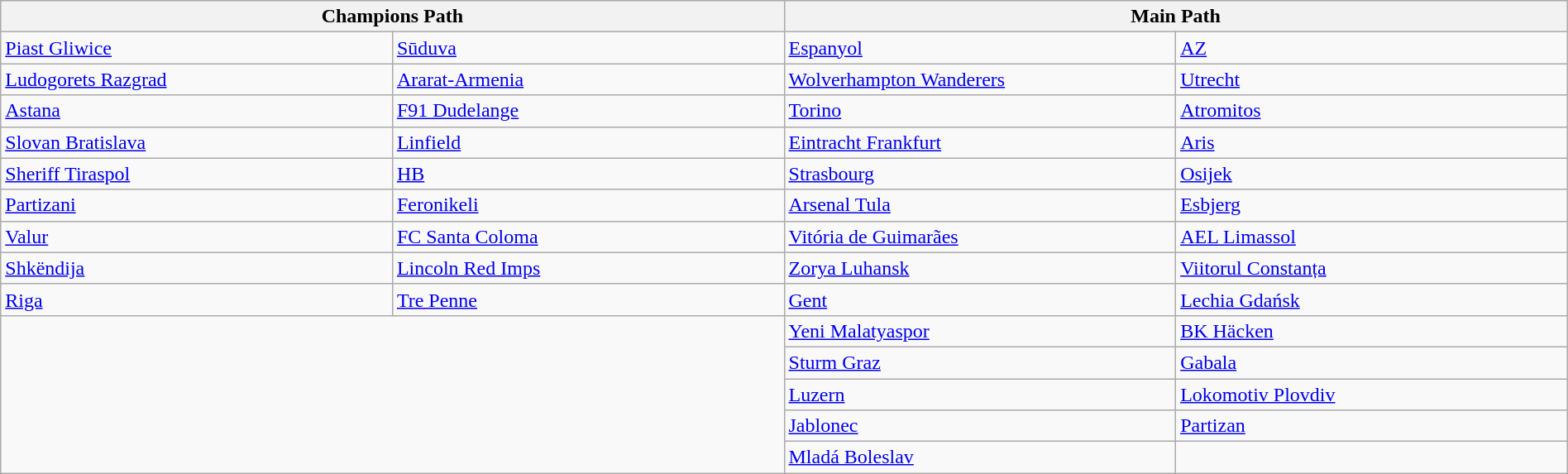<table class="wikitable" style="table-layout:fixed;width:100%;">
<tr>
<th colspan="2">Champions Path</th>
<th colspan="2">Main Path</th>
</tr>
<tr>
<td width=25%> <a href='#'>Piast Gliwice</a> </td>
<td width=25%> <a href='#'>Sūduva</a> </td>
<td width=25%> <a href='#'>Espanyol</a> </td>
<td width=25%> <a href='#'>AZ</a> </td>
</tr>
<tr>
<td> <a href='#'>Ludogorets Razgrad</a> </td>
<td> <a href='#'>Ararat-Armenia</a> </td>
<td> <a href='#'>Wolverhampton Wanderers</a> </td>
<td> <a href='#'>Utrecht</a> </td>
</tr>
<tr>
<td> <a href='#'>Astana</a> </td>
<td> <a href='#'>F91 Dudelange</a> </td>
<td> <a href='#'>Torino</a> </td>
<td> <a href='#'>Atromitos</a> </td>
</tr>
<tr>
<td> <a href='#'>Slovan Bratislava</a> </td>
<td> <a href='#'>Linfield</a> </td>
<td> <a href='#'>Eintracht Frankfurt</a> </td>
<td> <a href='#'>Aris</a> </td>
</tr>
<tr>
<td> <a href='#'>Sheriff Tiraspol</a> </td>
<td> <a href='#'>HB</a> </td>
<td> <a href='#'>Strasbourg</a> </td>
<td> <a href='#'>Osijek</a> </td>
</tr>
<tr>
<td> <a href='#'>Partizani</a> </td>
<td> <a href='#'>Feronikeli</a> </td>
<td> <a href='#'>Arsenal Tula</a> </td>
<td> <a href='#'>Esbjerg</a> </td>
</tr>
<tr>
<td> <a href='#'>Valur</a> </td>
<td> <a href='#'>FC Santa Coloma</a> </td>
<td> <a href='#'>Vitória de Guimarães</a> </td>
<td> <a href='#'>AEL Limassol</a> </td>
</tr>
<tr>
<td> <a href='#'>Shkëndija</a> </td>
<td> <a href='#'>Lincoln Red Imps</a> </td>
<td> <a href='#'>Zorya Luhansk</a> </td>
<td> <a href='#'>Viitorul Constanța</a> </td>
</tr>
<tr>
<td> <a href='#'>Riga</a> </td>
<td> <a href='#'>Tre Penne</a> </td>
<td> <a href='#'>Gent</a> </td>
<td> <a href='#'>Lechia Gdańsk</a> </td>
</tr>
<tr>
<td colspan="2" rowspan="5"></td>
<td> <a href='#'>Yeni Malatyaspor</a> </td>
<td> <a href='#'>BK Häcken</a> </td>
</tr>
<tr>
<td> <a href='#'>Sturm Graz</a> </td>
<td> <a href='#'>Gabala</a> </td>
</tr>
<tr>
<td> <a href='#'>Luzern</a> </td>
<td> <a href='#'>Lokomotiv Plovdiv</a> </td>
</tr>
<tr>
<td> <a href='#'>Jablonec</a> </td>
<td> <a href='#'>Partizan</a> </td>
</tr>
<tr>
<td> <a href='#'>Mladá Boleslav</a> </td>
<td></td>
</tr>
</table>
